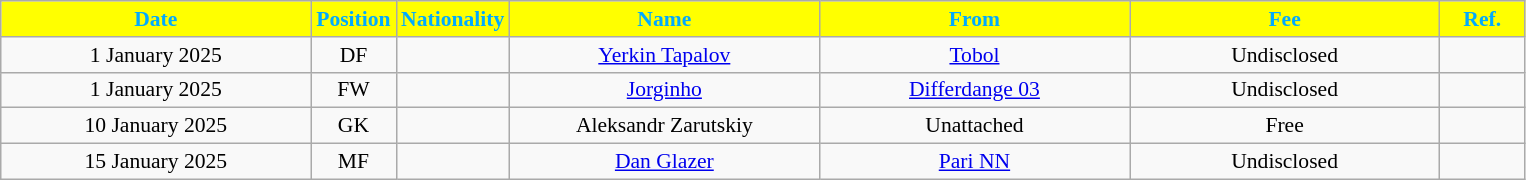<table class="wikitable"  style="text-align:center; font-size:90%; ">
<tr>
<th style="background:#ffff00; color:#00AAFF; width:200px;">Date</th>
<th style="background:#ffff00; color:#00AAFF; width:50px;">Position</th>
<th style="background:#ffff00; color:#00AAFF; width:50px;">Nationality</th>
<th style="background:#ffff00; color:#00AAFF; width:200px;">Name</th>
<th style="background:#ffff00; color:#00AAFF; width:200px;">From</th>
<th style="background:#ffff00; color:#00AAFF; width:200px;">Fee</th>
<th style="background:#ffff00; color:#00AAFF; width:50px;">Ref.</th>
</tr>
<tr>
<td>1 January 2025</td>
<td>DF</td>
<td></td>
<td><a href='#'>Yerkin Tapalov</a></td>
<td><a href='#'>Tobol</a></td>
<td>Undisclosed</td>
<td></td>
</tr>
<tr>
<td>1 January 2025</td>
<td>FW</td>
<td></td>
<td><a href='#'>Jorginho</a></td>
<td><a href='#'>Differdange 03</a></td>
<td>Undisclosed</td>
<td></td>
</tr>
<tr>
<td>10 January 2025</td>
<td>GK</td>
<td></td>
<td>Aleksandr Zarutskiy</td>
<td>Unattached</td>
<td>Free</td>
<td></td>
</tr>
<tr>
<td>15 January 2025</td>
<td>MF</td>
<td></td>
<td><a href='#'>Dan Glazer</a></td>
<td><a href='#'>Pari NN</a></td>
<td>Undisclosed</td>
<td></td>
</tr>
</table>
